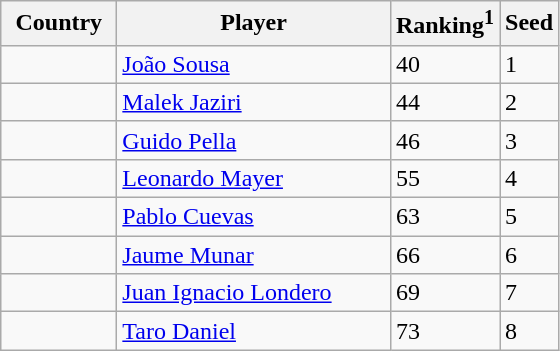<table class="sortable wikitable">
<tr>
<th style="width:70px;">Country</th>
<th style="width:175px;">Player</th>
<th>Ranking<sup>1</sup></th>
<th>Seed</th>
</tr>
<tr>
<td></td>
<td><a href='#'>João Sousa</a></td>
<td>40</td>
<td>1</td>
</tr>
<tr>
<td></td>
<td><a href='#'>Malek Jaziri</a></td>
<td>44</td>
<td>2</td>
</tr>
<tr>
<td></td>
<td><a href='#'>Guido Pella</a></td>
<td>46</td>
<td>3</td>
</tr>
<tr>
<td></td>
<td><a href='#'>Leonardo Mayer</a></td>
<td>55</td>
<td>4</td>
</tr>
<tr>
<td></td>
<td><a href='#'>Pablo Cuevas</a></td>
<td>63</td>
<td>5</td>
</tr>
<tr>
<td></td>
<td><a href='#'>Jaume Munar</a></td>
<td>66</td>
<td>6</td>
</tr>
<tr>
<td></td>
<td><a href='#'>Juan Ignacio Londero</a></td>
<td>69</td>
<td>7</td>
</tr>
<tr>
<td></td>
<td><a href='#'>Taro Daniel</a></td>
<td>73</td>
<td>8</td>
</tr>
</table>
